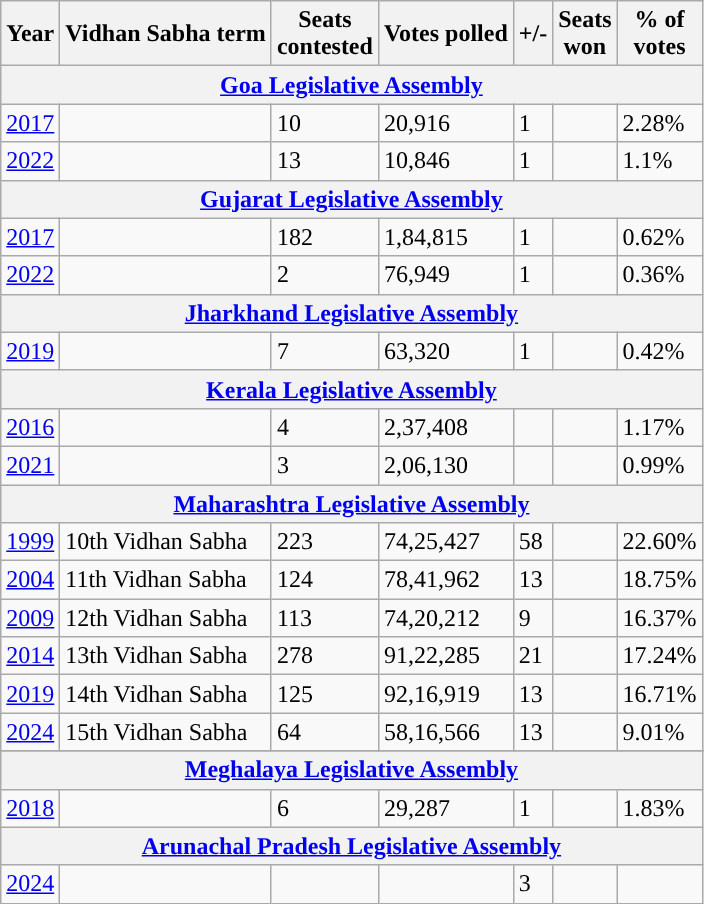<table class="wikitable sortable">
<tr>
<th style="background-color:">Year</th>
<th style="background-color:">Vidhan Sabha term</th>
<th style="background-color:">Seats<br>contested</th>
<th style="background-color:">Votes polled</th>
<th style="background-color:">+/-</th>
<th style="background-color:">Seats<br>won</th>
<th style="background-color:">% of<br> votes</th>
</tr>
<tr style="text-align:center;">
<th colspan=9><a href='#'>Goa Legislative Assembly</a></th>
</tr>
<tr>
<td><a href='#'>2017</a></td>
<td></td>
<td>10</td>
<td>20,916</td>
<td> 1</td>
<td></td>
<td>2.28%</td>
</tr>
<tr>
<td><a href='#'>2022</a></td>
<td></td>
<td>13</td>
<td>10,846</td>
<td>1</td>
<td></td>
<td> 1.1%</td>
</tr>
<tr style="text-align:center;">
<th colspan=9><a href='#'>Gujarat Legislative Assembly</a></th>
</tr>
<tr>
<td><a href='#'>2017</a></td>
<td></td>
<td>182</td>
<td>1,84,815</td>
<td> 1</td>
<td></td>
<td>0.62%</td>
</tr>
<tr>
<td><a href='#'>2022</a></td>
<td></td>
<td>2</td>
<td>76,949</td>
<td> 1</td>
<td></td>
<td>0.36%</td>
</tr>
<tr style="text-align:center;">
<th colspan=9><a href='#'>Jharkhand Legislative Assembly</a></th>
</tr>
<tr>
<td><a href='#'>2019</a></td>
<td></td>
<td>7</td>
<td>63,320</td>
<td> 1</td>
<td></td>
<td>0.42%</td>
</tr>
<tr style="text-align:center;">
<th colspan=9><a href='#'>Kerala Legislative Assembly</a></th>
</tr>
<tr>
<td><a href='#'>2016</a></td>
<td></td>
<td>4</td>
<td>2,37,408</td>
<td></td>
<td></td>
<td>1.17%</td>
</tr>
<tr>
<td><a href='#'>2021</a></td>
<td></td>
<td>3</td>
<td>2,06,130</td>
<td></td>
<td></td>
<td>0.99%</td>
</tr>
<tr style="text-align:center;">
<th colspan=9><a href='#'>Maharashtra Legislative Assembly</a></th>
</tr>
<tr>
<td><a href='#'>1999</a></td>
<td>10th Vidhan Sabha</td>
<td>223</td>
<td>74,25,427</td>
<td>58</td>
<td></td>
<td>22.60%</td>
</tr>
<tr>
<td><a href='#'>2004</a></td>
<td>11th Vidhan Sabha</td>
<td>124</td>
<td>78,41,962</td>
<td>13</td>
<td></td>
<td>18.75%</td>
</tr>
<tr>
<td><a href='#'>2009</a></td>
<td>12th Vidhan Sabha</td>
<td>113</td>
<td>74,20,212</td>
<td>9</td>
<td></td>
<td>16.37%</td>
</tr>
<tr>
<td><a href='#'>2014</a></td>
<td>13th Vidhan Sabha</td>
<td>278</td>
<td>91,22,285</td>
<td>21</td>
<td></td>
<td>17.24%</td>
</tr>
<tr>
<td><a href='#'>2019</a></td>
<td>14th Vidhan Sabha</td>
<td>125</td>
<td>92,16,919</td>
<td>13</td>
<td></td>
<td>16.71%</td>
</tr>
<tr>
<td><a href='#'>2024</a></td>
<td>15th Vidhan Sabha</td>
<td>64</td>
<td>58,16,566</td>
<td>13</td>
<td></td>
<td>9.01%</td>
</tr>
<tr>
</tr>
<tr style="text-align:center;">
<th colspan=9><a href='#'>Meghalaya Legislative Assembly</a></th>
</tr>
<tr>
<td><a href='#'>2018</a></td>
<td></td>
<td>6</td>
<td>29,287</td>
<td> 1</td>
<td></td>
<td>1.83%</td>
</tr>
<tr style="text-align:center;">
<th colspan=9><a href='#'>Arunachal Pradesh Legislative Assembly</a></th>
</tr>
<tr>
<td><a href='#'>2024</a></td>
<td></td>
<td></td>
<td></td>
<td> 3</td>
<td></td>
<td></td>
</tr>
</table>
